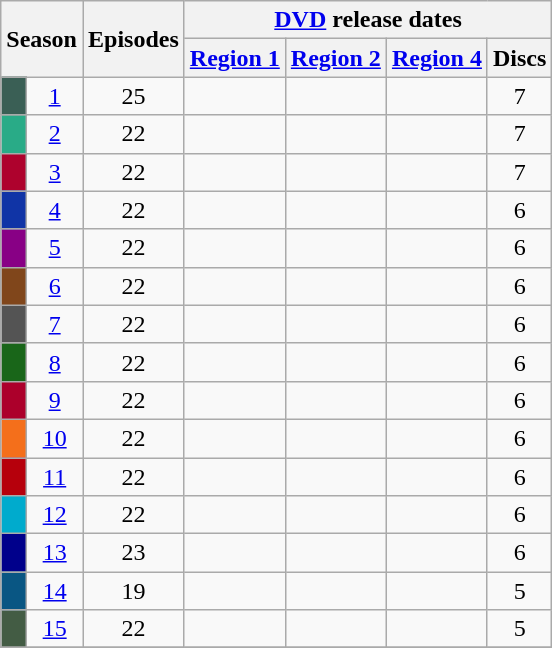<table class="wikitable plainrowheaders" style="text-align: center;">
<tr>
<th scope="col" rowspan="2" colspan="2">Season</th>
<th scope="col" rowspan="2">Episodes</th>
<th scope="col" colspan="4"><a href='#'>DVD</a> release dates</th>
</tr>
<tr>
<th scope="col"><a href='#'>Region 1</a></th>
<th scope="col"><a href='#'>Region 2</a></th>
<th scope="col"><a href='#'>Region 4</a></th>
<th scope="col">Discs</th>
</tr>
<tr>
<td style="background: #3A5F55; width:10px;"></td>
<td scope="row"><a href='#'>1</a></td>
<td>25</td>
<td></td>
<td></td>
<td></td>
<td>7</td>
</tr>
<tr>
<td style="background: #29AB87; width:10px;"></td>
<td scope="row"><a href='#'>2</a></td>
<td>22</td>
<td></td>
<td></td>
<td></td>
<td>7</td>
</tr>
<tr>
<td style="background: #AE022D; width:10px;"></td>
<td scope="row"><a href='#'>3</a></td>
<td>22</td>
<td></td>
<td></td>
<td></td>
<td>7</td>
</tr>
<tr>
<td style="background: #1034A6; width:10px;"></td>
<td scope="row"><a href='#'>4</a></td>
<td>22</td>
<td></td>
<td></td>
<td></td>
<td>6</td>
</tr>
<tr>
<td style="background: #880085; width:10px;"></td>
<td scope="row"><a href='#'>5</a></td>
<td>22</td>
<td></td>
<td></td>
<td></td>
<td>6</td>
</tr>
<tr>
<td style="background: #80461B; width:10px;"></td>
<td scope="row"><a href='#'>6</a></td>
<td>22</td>
<td></td>
<td></td>
<td></td>
<td>6</td>
</tr>
<tr>
<td style="background: #545454; width:10px;"></td>
<td scope="row"><a href='#'>7</a></td>
<td>22</td>
<td></td>
<td></td>
<td></td>
<td>6</td>
</tr>
<tr>
<td style="background: #196619; width:10px;"></td>
<td scope="row"><a href='#'>8</a></td>
<td>22</td>
<td></td>
<td></td>
<td></td>
<td>6</td>
</tr>
<tr>
<td style="background: #AC002B; width:10px;"></td>
<td scope="row"><a href='#'>9</a></td>
<td>22</td>
<td></td>
<td></td>
<td></td>
<td>6</td>
</tr>
<tr>
<td style="background: #F46F1B; width:10px;"></td>
<td scope="row"><a href='#'>10</a></td>
<td>22</td>
<td></td>
<td></td>
<td></td>
<td>6</td>
</tr>
<tr>
<td style="background: #B6000C; width:10px;"></td>
<td scope="row"><a href='#'>11</a></td>
<td>22</td>
<td></td>
<td></td>
<td></td>
<td>6</td>
</tr>
<tr>
<td style="background: #00ABCD; width:10px;"></td>
<td scope="row"><a href='#'>12</a></td>
<td>22</td>
<td></td>
<td></td>
<td></td>
<td>6</td>
</tr>
<tr>
<td style="background: #00008B; width:10px;"></td>
<td scope="row"><a href='#'>13</a></td>
<td>23</td>
<td></td>
<td></td>
<td></td>
<td>6</td>
</tr>
<tr>
<td style="background: #095683; width:10px;"></td>
<td scope="row"><a href='#'>14</a></td>
<td>19</td>
<td></td>
<td></td>
<td></td>
<td>5</td>
</tr>
<tr>
<td style="background: #435C44; width:10px;"></td>
<td scope="row"><a href='#'>15</a></td>
<td>22</td>
<td></td>
<td></td>
<td></td>
<td>5</td>
</tr>
<tr>
</tr>
</table>
